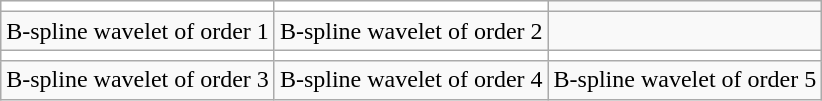<table class="wikitable">
<tr>
<td valign="top" style="background: #ffffff;"></td>
<td valign="top" style="background: #ffffff;"></td>
<td></td>
</tr>
<tr>
<td>B-spline wavelet of order 1</td>
<td>B-spline wavelet of order 2</td>
<td></td>
</tr>
<tr>
<td valign="top" style="background: #ffffff;"></td>
<td valign="top" style="background: #ffffff;"></td>
<td valign="top" style="background: #ffffff;"></td>
</tr>
<tr>
<td>B-spline wavelet of order 3</td>
<td>B-spline wavelet of order 4</td>
<td>B-spline wavelet of order 5</td>
</tr>
</table>
